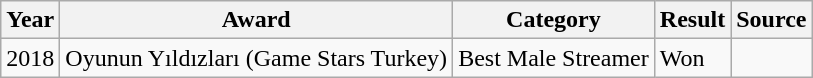<table class="wikitable">
<tr>
<th>Year</th>
<th>Award</th>
<th>Category</th>
<th>Result</th>
<th>Source</th>
</tr>
<tr>
<td>2018</td>
<td>Oyunun Yıldızları (Game Stars Turkey)</td>
<td>Best Male Streamer</td>
<td>Won</td>
<td></td>
</tr>
</table>
